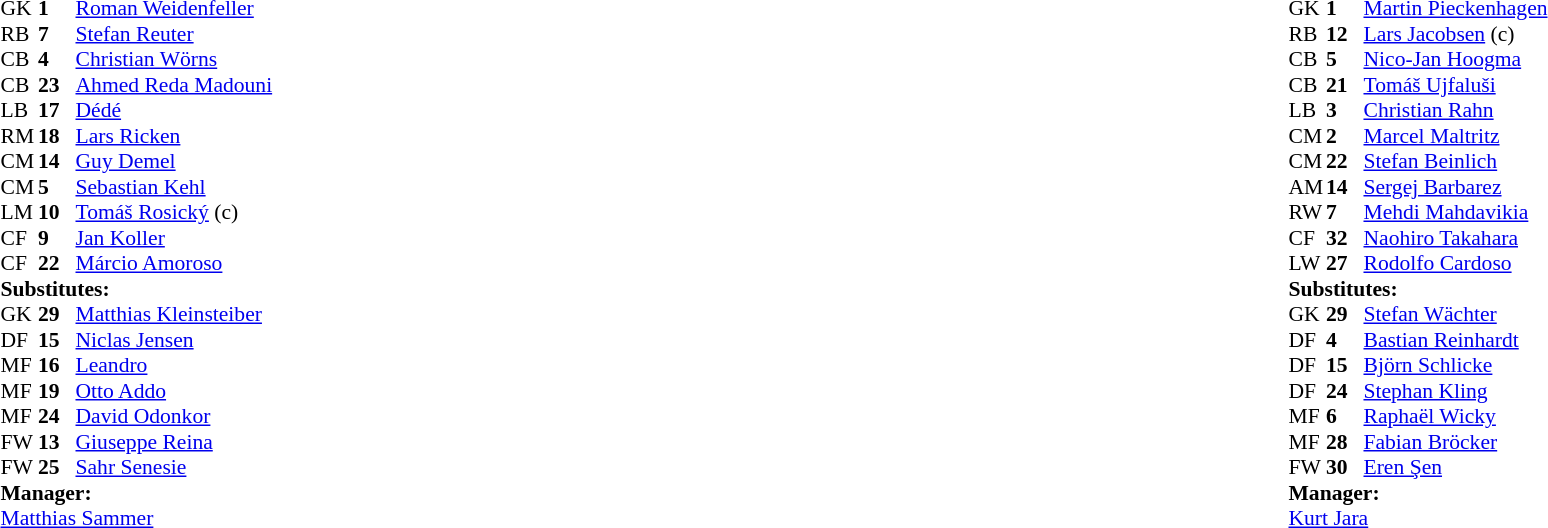<table width="100%">
<tr>
<td valign="top" width="40%"><br><table style="font-size:90%" cellspacing="0" cellpadding="0">
<tr>
<th width=25></th>
<th width=25></th>
</tr>
<tr>
<td>GK</td>
<td><strong>1</strong></td>
<td> <a href='#'>Roman Weidenfeller</a></td>
<td></td>
</tr>
<tr>
<td>RB</td>
<td><strong>7</strong></td>
<td> <a href='#'>Stefan Reuter</a></td>
<td></td>
<td></td>
</tr>
<tr>
<td>CB</td>
<td><strong>4</strong></td>
<td> <a href='#'>Christian Wörns</a></td>
</tr>
<tr>
<td>CB</td>
<td><strong>23</strong></td>
<td> <a href='#'>Ahmed Reda Madouni</a></td>
</tr>
<tr>
<td>LB</td>
<td><strong>17</strong></td>
<td> <a href='#'>Dédé</a></td>
<td></td>
</tr>
<tr>
<td>RM</td>
<td><strong>18</strong></td>
<td> <a href='#'>Lars Ricken</a></td>
<td></td>
<td></td>
</tr>
<tr>
<td>CM</td>
<td><strong>14</strong></td>
<td> <a href='#'>Guy Demel</a></td>
<td></td>
<td></td>
</tr>
<tr>
<td>CM</td>
<td><strong>5</strong></td>
<td> <a href='#'>Sebastian Kehl</a></td>
<td></td>
</tr>
<tr>
<td>LM</td>
<td><strong>10</strong></td>
<td> <a href='#'>Tomáš Rosický</a> (c)</td>
</tr>
<tr>
<td>CF</td>
<td><strong>9</strong></td>
<td> <a href='#'>Jan Koller</a></td>
</tr>
<tr>
<td>CF</td>
<td><strong>22</strong></td>
<td> <a href='#'>Márcio Amoroso</a></td>
</tr>
<tr>
<td colspan=3><strong>Substitutes:</strong></td>
</tr>
<tr>
<td>GK</td>
<td><strong>29</strong></td>
<td> <a href='#'>Matthias Kleinsteiber</a></td>
</tr>
<tr>
<td>DF</td>
<td><strong>15</strong></td>
<td> <a href='#'>Niclas Jensen</a></td>
</tr>
<tr>
<td>MF</td>
<td><strong>16</strong></td>
<td> <a href='#'>Leandro</a></td>
</tr>
<tr>
<td>MF</td>
<td><strong>19</strong></td>
<td> <a href='#'>Otto Addo</a></td>
<td></td>
<td></td>
</tr>
<tr>
<td>MF</td>
<td><strong>24</strong></td>
<td> <a href='#'>David Odonkor</a></td>
<td></td>
<td></td>
</tr>
<tr>
<td>FW</td>
<td><strong>13</strong></td>
<td> <a href='#'>Giuseppe Reina</a></td>
<td></td>
<td></td>
</tr>
<tr>
<td>FW</td>
<td><strong>25</strong></td>
<td> <a href='#'>Sahr Senesie</a></td>
</tr>
<tr>
<td colspan=3><strong>Manager:</strong></td>
</tr>
<tr>
<td colspan=3> <a href='#'>Matthias Sammer</a></td>
</tr>
</table>
</td>
<td valign="top"></td>
<td valign="top" width="50%"><br><table style="font-size:90%; margin:auto" cellspacing="0" cellpadding="0">
<tr>
<th width=25></th>
<th width=25></th>
</tr>
<tr>
<td>GK</td>
<td><strong>1</strong></td>
<td> <a href='#'>Martin Pieckenhagen</a></td>
</tr>
<tr>
<td>RB</td>
<td><strong>12</strong></td>
<td> <a href='#'>Lars Jacobsen</a> (c)</td>
</tr>
<tr>
<td>CB</td>
<td><strong>5</strong></td>
<td> <a href='#'>Nico-Jan Hoogma</a></td>
<td></td>
</tr>
<tr>
<td>CB</td>
<td><strong>21</strong></td>
<td> <a href='#'>Tomáš Ujfaluši</a></td>
</tr>
<tr>
<td>LB</td>
<td><strong>3</strong></td>
<td> <a href='#'>Christian Rahn</a></td>
<td></td>
</tr>
<tr>
<td>CM</td>
<td><strong>2</strong></td>
<td> <a href='#'>Marcel Maltritz</a></td>
<td></td>
</tr>
<tr>
<td>CM</td>
<td><strong>22</strong></td>
<td> <a href='#'>Stefan Beinlich</a></td>
<td></td>
<td></td>
</tr>
<tr>
<td>AM</td>
<td><strong>14</strong></td>
<td> <a href='#'>Sergej Barbarez</a></td>
<td></td>
<td></td>
</tr>
<tr>
<td>RW</td>
<td><strong>7</strong></td>
<td> <a href='#'>Mehdi Mahdavikia</a></td>
</tr>
<tr>
<td>CF</td>
<td><strong>32</strong></td>
<td> <a href='#'>Naohiro Takahara</a></td>
</tr>
<tr>
<td>LW</td>
<td><strong>27</strong></td>
<td> <a href='#'>Rodolfo Cardoso</a></td>
<td></td>
<td></td>
</tr>
<tr>
<td colspan=3><strong>Substitutes:</strong></td>
</tr>
<tr>
<td>GK</td>
<td><strong>29</strong></td>
<td> <a href='#'>Stefan Wächter</a></td>
</tr>
<tr>
<td>DF</td>
<td><strong>4</strong></td>
<td> <a href='#'>Bastian Reinhardt</a></td>
</tr>
<tr>
<td>DF</td>
<td><strong>15</strong></td>
<td> <a href='#'>Björn Schlicke</a></td>
<td></td>
<td></td>
</tr>
<tr>
<td>DF</td>
<td><strong>24</strong></td>
<td> <a href='#'>Stephan Kling</a></td>
<td></td>
<td></td>
</tr>
<tr>
<td>MF</td>
<td><strong>6</strong></td>
<td> <a href='#'>Raphaël Wicky</a></td>
<td></td>
<td></td>
</tr>
<tr>
<td>MF</td>
<td><strong>28</strong></td>
<td> <a href='#'>Fabian Bröcker</a></td>
</tr>
<tr>
<td>FW</td>
<td><strong>30</strong></td>
<td> <a href='#'>Eren Şen</a></td>
</tr>
<tr>
<td colspan=3><strong>Manager:</strong></td>
</tr>
<tr>
<td colspan=3> <a href='#'>Kurt Jara</a></td>
</tr>
</table>
</td>
</tr>
</table>
